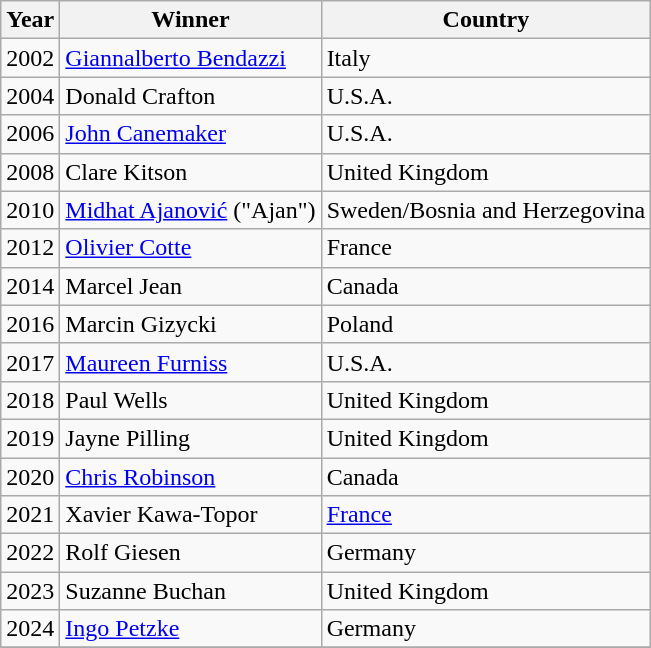<table class="wikitable">
<tr>
<th>Year</th>
<th>Winner</th>
<th>Country</th>
</tr>
<tr>
<td style="text-align:center;">2002</td>
<td><a href='#'>Giannalberto Bendazzi</a></td>
<td>Italy</td>
</tr>
<tr>
<td style="text-align:center;">2004</td>
<td>Donald Crafton</td>
<td>U.S.A.</td>
</tr>
<tr>
<td style="text-align:center;">2006</td>
<td><a href='#'>John Canemaker</a></td>
<td>U.S.A.</td>
</tr>
<tr>
<td style="text-align:center;">2008</td>
<td>Clare Kitson</td>
<td>United Kingdom</td>
</tr>
<tr>
<td style="text-align:center;">2010</td>
<td><a href='#'>Midhat Ajanović</a> ("Ajan")</td>
<td>Sweden/Bosnia and Herzegovina</td>
</tr>
<tr>
<td style="text-align:center;">2012</td>
<td><a href='#'>Olivier Cotte</a></td>
<td>France</td>
</tr>
<tr>
<td style="text-align:center;">2014</td>
<td>Marcel Jean</td>
<td>Canada</td>
</tr>
<tr>
<td style="text-align:center;">2016</td>
<td>Marcin Gizycki</td>
<td>Poland</td>
</tr>
<tr>
<td style="text-align:center;">2017</td>
<td><a href='#'>Maureen Furniss</a></td>
<td>U.S.A.</td>
</tr>
<tr>
<td style="text-align:center;">2018</td>
<td>Paul Wells</td>
<td>United Kingdom</td>
</tr>
<tr>
<td style="text-align:center;">2019</td>
<td>Jayne Pilling</td>
<td>United Kingdom</td>
</tr>
<tr>
<td style="text-align:center;">2020</td>
<td><a href='#'>Chris Robinson</a></td>
<td>Canada</td>
</tr>
<tr>
<td style="text-align:center;">2021</td>
<td>Xavier Kawa-Topor</td>
<td><a href='#'>France</a></td>
</tr>
<tr>
<td style="text-align:center;">2022</td>
<td>Rolf Giesen</td>
<td>Germany</td>
</tr>
<tr>
<td style="text-align:center;">2023</td>
<td>Suzanne Buchan</td>
<td>United Kingdom</td>
</tr>
<tr>
<td style="text-align:center;">2024</td>
<td><a href='#'>Ingo Petzke</a></td>
<td>Germany</td>
</tr>
<tr>
</tr>
</table>
